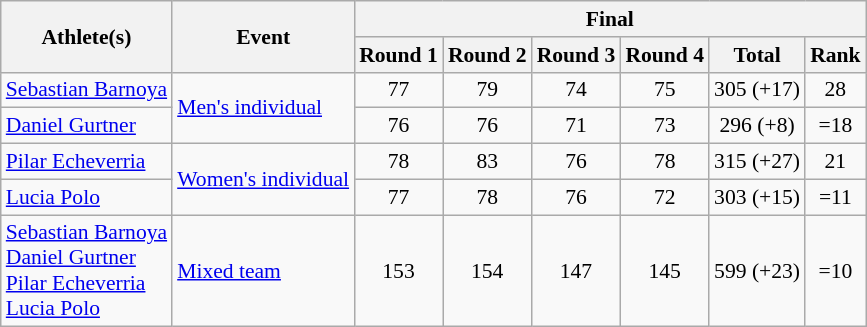<table class="wikitable" border="1" style="font-size:90%; text-align:center">
<tr>
<th rowspan=2>Athlete(s)</th>
<th rowspan=2>Event</th>
<th colspan=6>Final</th>
</tr>
<tr>
<th>Round 1</th>
<th>Round 2</th>
<th>Round 3</th>
<th>Round 4</th>
<th>Total</th>
<th>Rank</th>
</tr>
<tr>
<td align=left><a href='#'>Sebastian Barnoya</a></td>
<td align=left rowspan=2><a href='#'>Men's individual</a></td>
<td>77</td>
<td>79</td>
<td>74</td>
<td>75</td>
<td>305 (+17)</td>
<td>28</td>
</tr>
<tr>
<td align=left><a href='#'>Daniel Gurtner</a></td>
<td>76</td>
<td>76</td>
<td>71</td>
<td>73</td>
<td>296 (+8)</td>
<td>=18</td>
</tr>
<tr>
<td align=left><a href='#'>Pilar Echeverria</a></td>
<td align=left rowspan=2><a href='#'>Women's individual</a></td>
<td>78</td>
<td>83</td>
<td>76</td>
<td>78</td>
<td>315 (+27)</td>
<td>21</td>
</tr>
<tr>
<td align=left><a href='#'>Lucia Polo</a></td>
<td>77</td>
<td>78</td>
<td>76</td>
<td>72</td>
<td>303 (+15)</td>
<td>=11</td>
</tr>
<tr>
<td align=left><a href='#'>Sebastian Barnoya</a><br><a href='#'>Daniel Gurtner</a><br><a href='#'>Pilar Echeverria</a><br><a href='#'>Lucia Polo</a></td>
<td align=left><a href='#'>Mixed team</a></td>
<td>153</td>
<td>154</td>
<td>147</td>
<td>145</td>
<td>599 (+23)</td>
<td>=10</td>
</tr>
</table>
